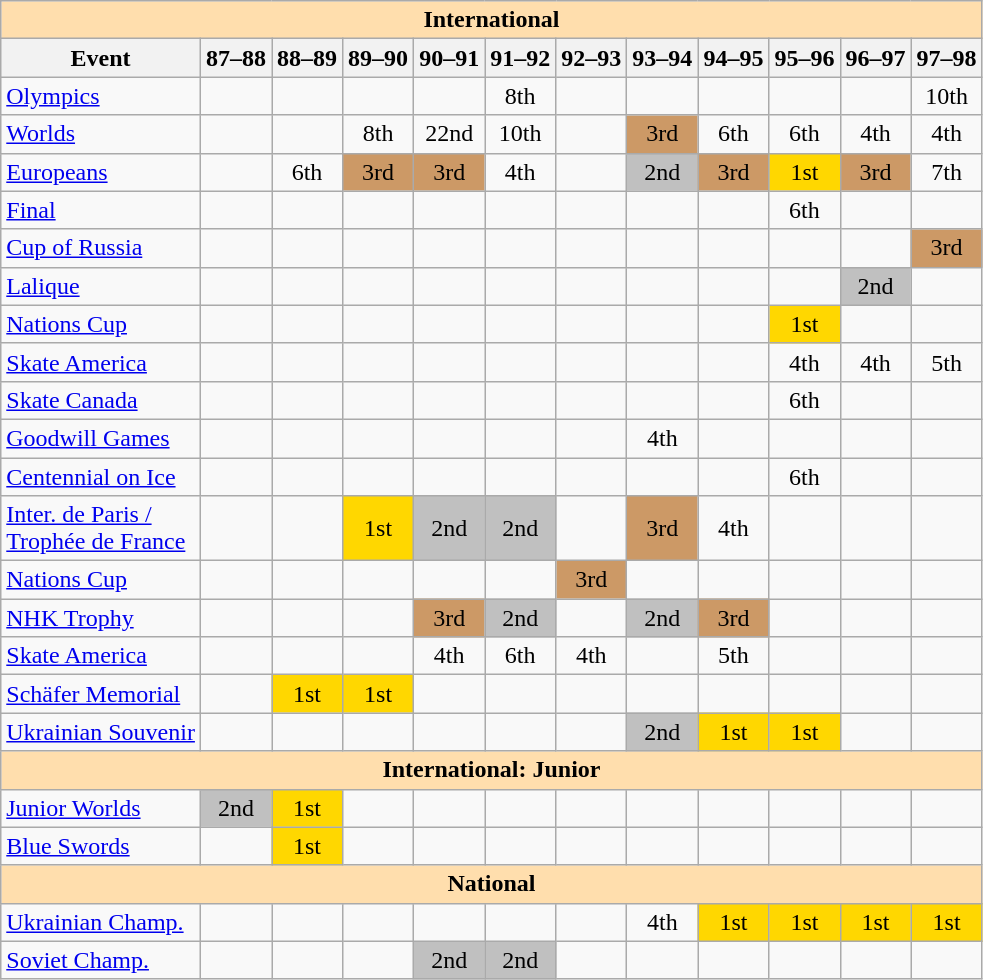<table class="wikitable" style="text-align:center">
<tr>
<th style="background-color: #ffdead; " colspan=12 align=center>International</th>
</tr>
<tr>
<th>Event</th>
<th>87–88<br></th>
<th>88–89<br></th>
<th>89–90<br></th>
<th>90–91<br></th>
<th>91–92<br></th>
<th>92–93<br></th>
<th>93–94<br></th>
<th>94–95<br></th>
<th>95–96<br></th>
<th>96–97<br></th>
<th>97–98<br></th>
</tr>
<tr>
<td align=left><a href='#'>Olympics</a></td>
<td></td>
<td></td>
<td></td>
<td></td>
<td>8th</td>
<td></td>
<td></td>
<td></td>
<td></td>
<td></td>
<td>10th</td>
</tr>
<tr>
<td align=left><a href='#'>Worlds</a></td>
<td></td>
<td></td>
<td>8th</td>
<td>22nd</td>
<td>10th</td>
<td></td>
<td bgcolor=cc9966>3rd</td>
<td>6th</td>
<td>6th</td>
<td>4th</td>
<td>4th</td>
</tr>
<tr>
<td align=left><a href='#'>Europeans</a></td>
<td></td>
<td>6th</td>
<td bgcolor=cc9966>3rd</td>
<td bgcolor=cc9966>3rd</td>
<td>4th</td>
<td></td>
<td bgcolor=silver>2nd</td>
<td bgcolor=cc9966>3rd</td>
<td bgcolor=gold>1st</td>
<td bgcolor=cc9966>3rd</td>
<td>7th</td>
</tr>
<tr>
<td align=left> <a href='#'>Final</a></td>
<td></td>
<td></td>
<td></td>
<td></td>
<td></td>
<td></td>
<td></td>
<td></td>
<td>6th</td>
<td></td>
<td></td>
</tr>
<tr>
<td align=left> <a href='#'>Cup of Russia</a></td>
<td></td>
<td></td>
<td></td>
<td></td>
<td></td>
<td></td>
<td></td>
<td></td>
<td></td>
<td></td>
<td bgcolor=cc9966>3rd</td>
</tr>
<tr>
<td align=left> <a href='#'>Lalique</a></td>
<td></td>
<td></td>
<td></td>
<td></td>
<td></td>
<td></td>
<td></td>
<td></td>
<td></td>
<td bgcolor=silver>2nd</td>
<td></td>
</tr>
<tr>
<td align=left> <a href='#'>Nations Cup</a></td>
<td></td>
<td></td>
<td></td>
<td></td>
<td></td>
<td></td>
<td></td>
<td></td>
<td bgcolor=gold>1st</td>
<td></td>
<td></td>
</tr>
<tr>
<td align=left> <a href='#'>Skate America</a></td>
<td></td>
<td></td>
<td></td>
<td></td>
<td></td>
<td></td>
<td></td>
<td></td>
<td>4th</td>
<td>4th</td>
<td>5th</td>
</tr>
<tr>
<td align=left> <a href='#'>Skate Canada</a></td>
<td></td>
<td></td>
<td></td>
<td></td>
<td></td>
<td></td>
<td></td>
<td></td>
<td>6th</td>
<td></td>
<td></td>
</tr>
<tr>
<td align=left><a href='#'>Goodwill Games</a></td>
<td></td>
<td></td>
<td></td>
<td></td>
<td></td>
<td></td>
<td>4th</td>
<td></td>
<td></td>
<td></td>
<td></td>
</tr>
<tr>
<td align=left><a href='#'>Centennial on Ice</a></td>
<td></td>
<td></td>
<td></td>
<td></td>
<td></td>
<td></td>
<td></td>
<td></td>
<td>6th</td>
<td></td>
<td></td>
</tr>
<tr>
<td align=left><a href='#'>Inter. de Paris /<br>Trophée de France</a></td>
<td></td>
<td></td>
<td bgcolor=gold>1st</td>
<td bgcolor=silver>2nd</td>
<td bgcolor=silver>2nd</td>
<td></td>
<td bgcolor=cc9966>3rd</td>
<td>4th</td>
<td></td>
<td></td>
<td></td>
</tr>
<tr>
<td align=left><a href='#'>Nations Cup</a></td>
<td></td>
<td></td>
<td></td>
<td></td>
<td></td>
<td bgcolor=cc9966>3rd</td>
<td></td>
<td></td>
<td></td>
<td></td>
<td></td>
</tr>
<tr>
<td align=left><a href='#'>NHK Trophy</a></td>
<td></td>
<td></td>
<td></td>
<td bgcolor=cc9966>3rd</td>
<td bgcolor=silver>2nd</td>
<td></td>
<td bgcolor=silver>2nd</td>
<td bgcolor=cc9966>3rd</td>
<td></td>
<td></td>
<td></td>
</tr>
<tr>
<td align=left><a href='#'>Skate America</a></td>
<td></td>
<td></td>
<td></td>
<td>4th</td>
<td>6th</td>
<td>4th</td>
<td></td>
<td>5th</td>
<td></td>
<td></td>
<td></td>
</tr>
<tr>
<td align=left><a href='#'>Schäfer Memorial</a></td>
<td></td>
<td bgcolor=gold>1st</td>
<td bgcolor=gold>1st</td>
<td></td>
<td></td>
<td></td>
<td></td>
<td></td>
<td></td>
<td></td>
<td></td>
</tr>
<tr>
<td align=left><a href='#'>Ukrainian Souvenir</a></td>
<td></td>
<td></td>
<td></td>
<td></td>
<td></td>
<td></td>
<td bgcolor=silver>2nd</td>
<td bgcolor=gold>1st</td>
<td bgcolor=gold>1st</td>
<td></td>
<td></td>
</tr>
<tr>
<th style="background-color: #ffdead; " colspan=12 align=center>International: Junior</th>
</tr>
<tr>
<td align=left><a href='#'>Junior Worlds</a></td>
<td bgcolor=silver>2nd</td>
<td bgcolor=gold>1st</td>
<td></td>
<td></td>
<td></td>
<td></td>
<td></td>
<td></td>
<td></td>
<td></td>
<td></td>
</tr>
<tr>
<td align=left><a href='#'>Blue Swords</a></td>
<td></td>
<td bgcolor=gold>1st</td>
<td></td>
<td></td>
<td></td>
<td></td>
<td></td>
<td></td>
<td></td>
<td></td>
<td></td>
</tr>
<tr>
<th style="background-color: #ffdead; " colspan=12 align=center>National</th>
</tr>
<tr>
<td align=left><a href='#'>Ukrainian Champ.</a></td>
<td></td>
<td></td>
<td></td>
<td></td>
<td></td>
<td></td>
<td>4th</td>
<td bgcolor=gold>1st</td>
<td bgcolor=gold>1st</td>
<td bgcolor=gold>1st</td>
<td bgcolor=gold>1st</td>
</tr>
<tr>
<td align=left><a href='#'>Soviet Champ.</a></td>
<td></td>
<td></td>
<td></td>
<td bgcolor=silver>2nd</td>
<td bgcolor=silver>2nd</td>
<td></td>
<td></td>
<td></td>
<td></td>
<td></td>
<td></td>
</tr>
</table>
